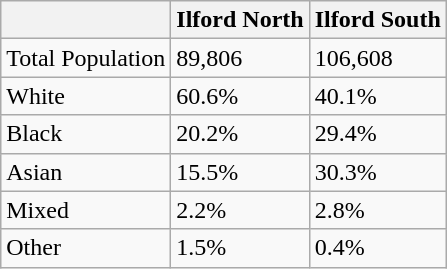<table class="wikitable">
<tr>
<th></th>
<th>Ilford North</th>
<th>Ilford South</th>
</tr>
<tr>
<td>Total Population</td>
<td>89,806</td>
<td>106,608</td>
</tr>
<tr>
<td>White</td>
<td>60.6%</td>
<td>40.1%</td>
</tr>
<tr>
<td>Black</td>
<td>20.2%</td>
<td>29.4%</td>
</tr>
<tr>
<td>Asian</td>
<td>15.5%</td>
<td>30.3%</td>
</tr>
<tr>
<td>Mixed</td>
<td>2.2%</td>
<td>2.8%</td>
</tr>
<tr>
<td>Other</td>
<td>1.5%</td>
<td>0.4%</td>
</tr>
</table>
